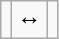<table class="wikitable">
<tr>
<td></td>
<td>↔</td>
<td></td>
</tr>
</table>
